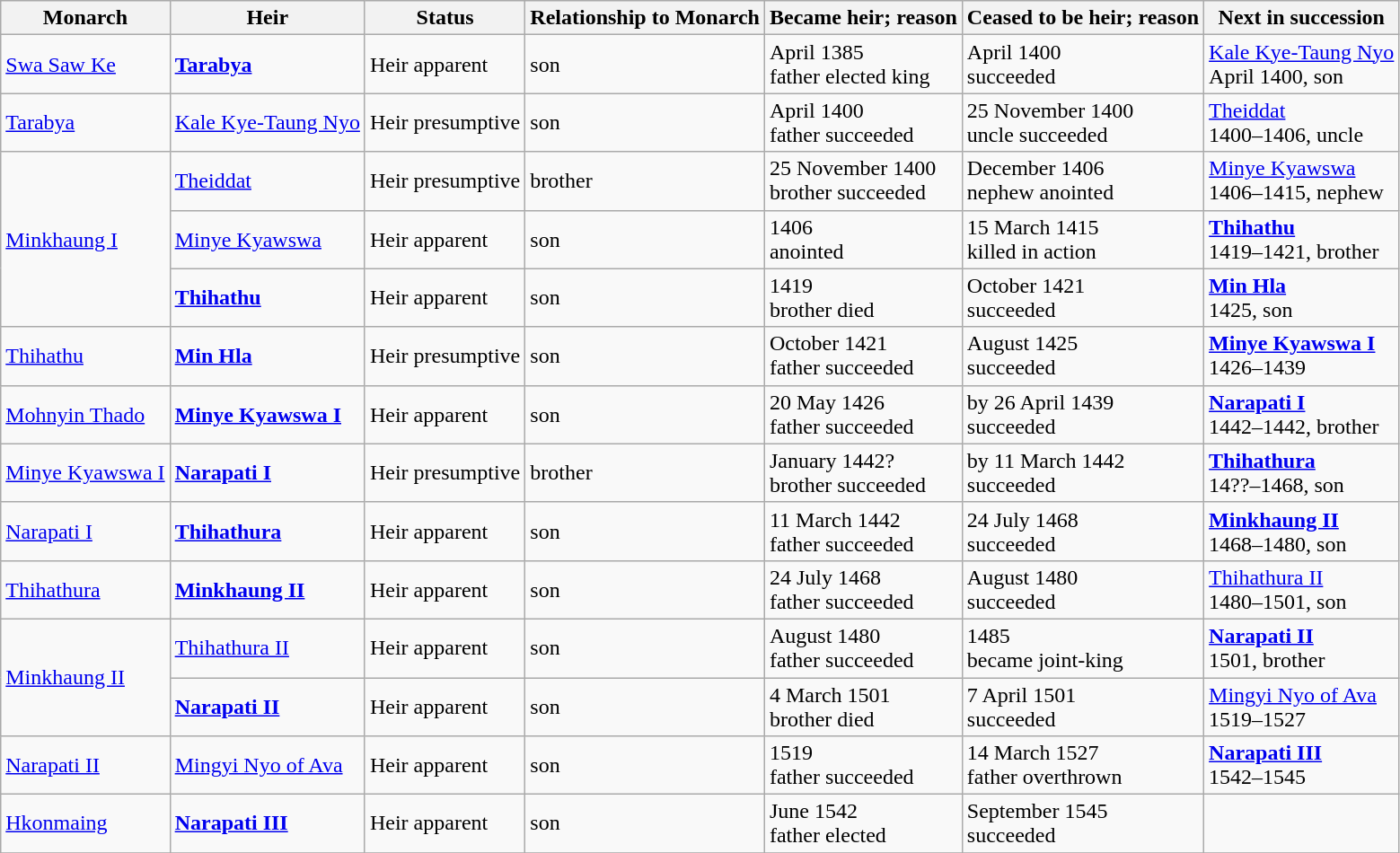<table class="wikitable">
<tr>
<th>Monarch</th>
<th>Heir</th>
<th>Status</th>
<th>Relationship to Monarch</th>
<th>Became heir; reason</th>
<th>Ceased to be heir; reason</th>
<th>Next in succession</th>
</tr>
<tr>
<td><a href='#'>Swa Saw Ke</a></td>
<td><strong><a href='#'>Tarabya</a></strong></td>
<td>Heir apparent</td>
<td>son</td>
<td> April 1385 <br>father elected king</td>
<td>April 1400<br>succeeded</td>
<td><a href='#'>Kale Kye-Taung Nyo</a><br>April 1400, son</td>
</tr>
<tr>
<td><a href='#'>Tarabya</a></td>
<td><a href='#'>Kale Kye-Taung Nyo</a></td>
<td>Heir presumptive</td>
<td>son</td>
<td>April 1400<br>father succeeded</td>
<td>25 November 1400<br>uncle succeeded</td>
<td><a href='#'>Theiddat</a><br>1400–1406, uncle</td>
</tr>
<tr>
<td rowspan="3"><a href='#'>Minkhaung I</a></td>
<td><a href='#'>Theiddat</a></td>
<td>Heir presumptive</td>
<td>brother</td>
<td>25 November 1400<br>brother succeeded</td>
<td> December 1406<br>nephew anointed</td>
<td><a href='#'>Minye Kyawswa</a><br>1406–1415, nephew</td>
</tr>
<tr>
<td><a href='#'>Minye Kyawswa</a></td>
<td>Heir apparent</td>
<td>son</td>
<td>1406<br>anointed</td>
<td>15 March 1415<br>killed in action</td>
<td><strong><a href='#'>Thihathu</a></strong><br>1419–1421, brother</td>
</tr>
<tr>
<td><strong><a href='#'>Thihathu</a></strong></td>
<td>Heir apparent</td>
<td>son</td>
<td>1419 <br>brother died</td>
<td> October 1421<br>succeeded</td>
<td><strong><a href='#'>Min Hla</a></strong><br>1425, son</td>
</tr>
<tr>
<td><a href='#'>Thihathu</a></td>
<td><strong><a href='#'>Min Hla</a></strong></td>
<td>Heir presumptive</td>
<td>son</td>
<td> October 1421<br>father succeeded</td>
<td>August 1425<br>succeeded</td>
<td><strong><a href='#'>Minye Kyawswa I</a></strong><br>1426–1439</td>
</tr>
<tr>
<td><a href='#'>Mohnyin Thado</a></td>
<td><strong><a href='#'>Minye Kyawswa I</a></strong></td>
<td>Heir apparent</td>
<td>son</td>
<td>20 May 1426<br>father succeeded</td>
<td>by 26 April 1439<br>succeeded</td>
<td><strong><a href='#'>Narapati I</a></strong><br>1442–1442, brother</td>
</tr>
<tr>
<td><a href='#'>Minye Kyawswa I</a></td>
<td><strong><a href='#'>Narapati I</a></strong></td>
<td>Heir presumptive</td>
<td>brother</td>
<td>January 1442?<br>brother succeeded</td>
<td>by 11 March 1442<br>succeeded</td>
<td><strong><a href='#'>Thihathura</a></strong><br>14??–1468, son</td>
</tr>
<tr>
<td><a href='#'>Narapati I</a></td>
<td><strong><a href='#'>Thihathura</a></strong></td>
<td>Heir apparent</td>
<td>son</td>
<td>11 March 1442<br>father succeeded</td>
<td>24 July 1468<br>succeeded</td>
<td><strong><a href='#'>Minkhaung II</a></strong><br>1468–1480, son</td>
</tr>
<tr>
<td><a href='#'>Thihathura</a></td>
<td><strong><a href='#'>Minkhaung II</a></strong></td>
<td>Heir apparent</td>
<td>son</td>
<td>24 July 1468<br>father succeeded</td>
<td> August 1480<br>succeeded</td>
<td><a href='#'>Thihathura II</a><br>1480–1501, son</td>
</tr>
<tr>
<td rowspan="2"><a href='#'>Minkhaung II</a></td>
<td><a href='#'>Thihathura II</a></td>
<td>Heir apparent</td>
<td>son</td>
<td> August 1480<br>father succeeded</td>
<td>1485<br>became joint-king</td>
<td><strong><a href='#'>Narapati II</a></strong><br>1501, brother</td>
</tr>
<tr>
<td><strong><a href='#'>Narapati II</a></strong></td>
<td>Heir apparent</td>
<td>son</td>
<td>4 March 1501<br>brother died</td>
<td>7 April 1501<br>succeeded</td>
<td><a href='#'>Mingyi Nyo of Ava</a><br>1519–1527</td>
</tr>
<tr>
<td><a href='#'>Narapati II</a></td>
<td><a href='#'>Mingyi Nyo of Ava</a></td>
<td>Heir apparent</td>
<td>son</td>
<td>1519 <br>father succeeded</td>
<td>14 March 1527<br>father overthrown</td>
<td><strong><a href='#'>Narapati III</a></strong><br>1542–1545</td>
</tr>
<tr>
<td><a href='#'>Hkonmaing</a></td>
<td><strong><a href='#'>Narapati III</a></strong></td>
<td>Heir apparent</td>
<td>son</td>
<td>June 1542<br>father elected</td>
<td>September 1545<br>succeeded</td>
<td></td>
</tr>
<tr>
</tr>
</table>
